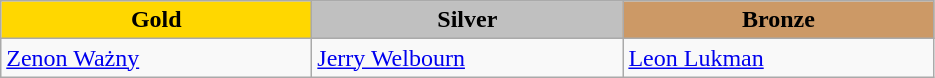<table class="wikitable" style="text-align:left">
<tr align="center">
<td width=200 bgcolor=gold><strong>Gold</strong></td>
<td width=200 bgcolor=silver><strong>Silver</strong></td>
<td width=200 bgcolor=CC9966><strong>Bronze</strong></td>
</tr>
<tr>
<td><a href='#'>Zenon Ważny</a><br><em></em></td>
<td><a href='#'>Jerry Welbourn</a><br><em></em></td>
<td><a href='#'>Leon Lukman</a><br><em></em></td>
</tr>
</table>
